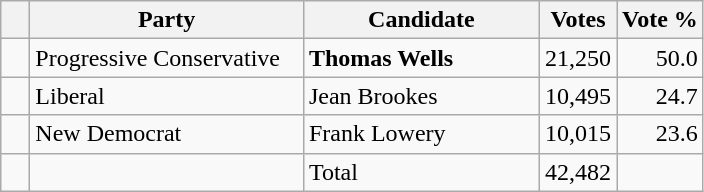<table class="wikitable">
<tr>
<th></th>
<th scope="col" width="175">Party</th>
<th scope="col" width="150">Candidate</th>
<th>Votes</th>
<th>Vote %</th>
</tr>
<tr>
<td>   </td>
<td>Progressive Conservative</td>
<td><strong>Thomas Wells</strong></td>
<td align=right>21,250</td>
<td align=right>50.0</td>
</tr>
<tr>
<td>   </td>
<td>Liberal</td>
<td>Jean Brookes</td>
<td align=right>10,495</td>
<td align=right>24.7</td>
</tr>
<tr>
<td>   </td>
<td>New Democrat</td>
<td>Frank Lowery</td>
<td align=right>10,015</td>
<td align=right>23.6<br></td>
</tr>
<tr |>
<td></td>
<td></td>
<td>Total</td>
<td align=right>42,482</td>
<td></td>
</tr>
</table>
